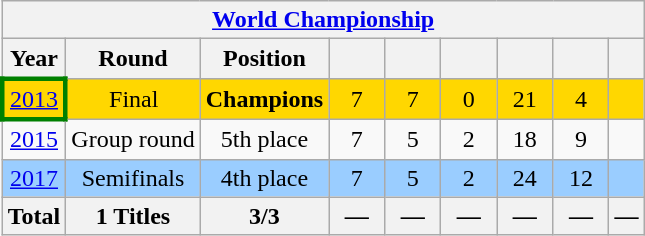<table class="wikitable" style="text-align: center;">
<tr>
<th colspan=9><strong><a href='#'>World Championship</a></strong> </th>
</tr>
<tr>
<th><strong>Year</strong></th>
<th><strong>Round</strong></th>
<th><strong>Position</strong></th>
<th width=30><strong></strong></th>
<th width=30><strong></strong></th>
<th width=30><strong></strong></th>
<th width=30><strong></strong></th>
<th width=30><strong></strong></th>
<th><strong></strong></th>
</tr>
<tr bgcolor=gold>
<td style="border: 3px solid green"> <a href='#'>2013</a></td>
<td>Final</td>
<td><strong>Champions</strong></td>
<td>7</td>
<td>7</td>
<td>0</td>
<td>21</td>
<td>4</td>
<td></td>
</tr>
<tr>
<td> <a href='#'>2015</a></td>
<td>Group round</td>
<td>5th place</td>
<td>7</td>
<td>5</td>
<td>2</td>
<td>18</td>
<td>9</td>
<td></td>
</tr>
<tr bgcolor=#9acdff>
<td> <a href='#'>2017</a></td>
<td>Semifinals</td>
<td>4th place</td>
<td>7</td>
<td>5</td>
<td>2</td>
<td>24</td>
<td>12</td>
<td></td>
</tr>
<tr>
<th><strong>Total</strong></th>
<th><strong>1 Titles</strong></th>
<th><strong>3/3</strong></th>
<th><strong>—</strong></th>
<th><strong>—</strong></th>
<th><strong>—</strong></th>
<th><strong>—</strong></th>
<th><strong>—</strong></th>
<th><strong>—</strong></th>
</tr>
</table>
